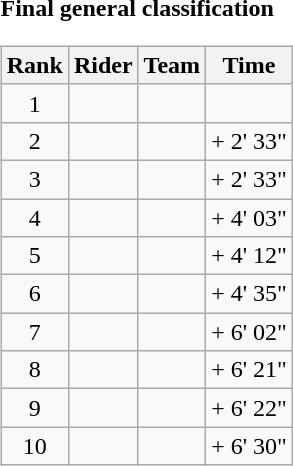<table>
<tr>
<td><strong>Final general classification</strong><br><table class="wikitable">
<tr>
<th scope="col">Rank</th>
<th scope="col">Rider</th>
<th scope="col">Team</th>
<th scope="col">Time</th>
</tr>
<tr>
<td style="text-align:center;">1</td>
<td></td>
<td></td>
<td style="text-align:right;"></td>
</tr>
<tr>
<td style="text-align:center;">2</td>
<td></td>
<td></td>
<td style="text-align:right;">+ 2' 33"</td>
</tr>
<tr>
<td style="text-align:center;">3</td>
<td></td>
<td></td>
<td style="text-align:right;">+ 2' 33"</td>
</tr>
<tr>
<td style="text-align:center;">4</td>
<td></td>
<td></td>
<td style="text-align:right;">+ 4' 03"</td>
</tr>
<tr>
<td style="text-align:center;">5</td>
<td></td>
<td></td>
<td style="text-align:right;">+ 4' 12"</td>
</tr>
<tr>
<td style="text-align:center;">6</td>
<td></td>
<td></td>
<td style="text-align:right;">+ 4' 35"</td>
</tr>
<tr>
<td style="text-align:center;">7</td>
<td></td>
<td></td>
<td style="text-align:right;">+ 6' 02"</td>
</tr>
<tr>
<td style="text-align:center;">8</td>
<td></td>
<td></td>
<td style="text-align:right;">+ 6' 21"</td>
</tr>
<tr>
<td style="text-align:center;">9</td>
<td></td>
<td></td>
<td style="text-align:right;">+ 6' 22"</td>
</tr>
<tr>
<td style="text-align:center;">10</td>
<td></td>
<td></td>
<td style="text-align:right;">+ 6' 30"</td>
</tr>
</table>
</td>
</tr>
</table>
